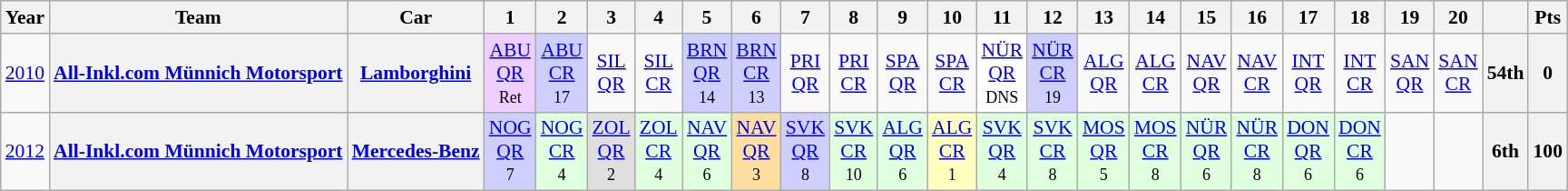<table class="wikitable" border="1" style="text-align:center; font-size:90%;">
<tr>
<th>Year</th>
<th>Team</th>
<th>Car</th>
<th>1</th>
<th>2</th>
<th>3</th>
<th>4</th>
<th>5</th>
<th>6</th>
<th>7</th>
<th>8</th>
<th>9</th>
<th>10</th>
<th>11</th>
<th>12</th>
<th>13</th>
<th>14</th>
<th>15</th>
<th>16</th>
<th>17</th>
<th>18</th>
<th>19</th>
<th>20</th>
<th></th>
<th>Pts</th>
</tr>
<tr>
<td><a href='#'>2010</a></td>
<th><a href='#'>All-Inkl.com Münnich Motorsport</a></th>
<th><a href='#'>Lamborghini</a></th>
<td style="background:#EFCFFF;"><a href='#'>ABU<br>QR</a><br><small>Ret<br></small></td>
<td style="background:#CFCFFF;"><a href='#'>ABU<br>CR</a><br><small>17<br></small></td>
<td><a href='#'>SIL<br>QR</a></td>
<td><a href='#'>SIL<br>CR</a></td>
<td style="background:#CFCFFF;"><a href='#'>BRN<br>QR</a><br><small>14<br></small></td>
<td style="background:#CFCFFF;"><a href='#'>BRN<br>CR</a><br><small>13<br></small></td>
<td><a href='#'>PRI<br>QR</a></td>
<td><a href='#'>PRI<br>CR</a></td>
<td><a href='#'>SPA<br>QR</a></td>
<td><a href='#'>SPA<br>CR</a></td>
<td style="background:#FFFFFF;"><a href='#'>NÜR<br>QR</a><br><small>DNS<br></small></td>
<td style="background:#CFCFFF;"><a href='#'>NÜR<br>CR</a><br><small>19<br></small></td>
<td><a href='#'>ALG<br>QR</a></td>
<td><a href='#'>ALG<br>CR</a></td>
<td><a href='#'>NAV<br>QR</a></td>
<td><a href='#'>NAV<br>CR</a></td>
<td><a href='#'>INT<br>QR</a></td>
<td><a href='#'>INT<br>CR</a></td>
<td><a href='#'>SAN<br>QR</a></td>
<td><a href='#'>SAN<br>CR</a></td>
<th>54th</th>
<th>0</th>
</tr>
<tr>
<td><a href='#'>2012</a></td>
<th><a href='#'>All-Inkl.com Münnich Motorsport</a></th>
<th><a href='#'>Mercedes-Benz</a></th>
<td style="background:#CFCFFF;"><a href='#'>NOG<br>QR</a><br><small>7<br></small></td>
<td style="background:#DFFFDF;"><a href='#'>NOG<br>CR</a><br><small>4<br></small></td>
<td style="background:#DFDFDF;"><a href='#'>ZOL<br>QR</a><br><small>2<br></small></td>
<td style="background:#DFFFDF;"><a href='#'>ZOL<br>CR</a><br><small>4<br></small></td>
<td style="background:#DFFFDF;"><a href='#'>NAV<br>QR</a><br><small>6<br></small></td>
<td style="background:#FFDF9F;"><a href='#'>NAV<br>QR</a><br><small>3<br></small></td>
<td style="background:#CFCFFF;"><a href='#'>SVK<br>QR</a><br><small>8<br></small></td>
<td style="background:#DFFFDF;"><a href='#'>SVK<br>CR</a><br><small>10<br></small></td>
<td style="background:#DFFFDF;"><a href='#'>ALG<br>QR</a><br><small>6<br></small></td>
<td style="background:#FFFFBF;"><a href='#'>ALG<br>CR</a><br><small>1<br></small></td>
<td style="background:#DFFFDF;"><a href='#'>SVK<br>QR</a><br><small>4<br></small></td>
<td style="background:#DFFFDF;"><a href='#'>SVK<br>CR</a><br><small>8<br></small></td>
<td style="background:#DFFFDF;"><a href='#'>MOS<br>QR</a><br><small>5<br></small></td>
<td style="background:#DFFFDF;"><a href='#'>MOS<br>CR</a><br><small>8<br></small></td>
<td style="background:#DFFFDF;"><a href='#'>NÜR<br>QR</a><br><small>6<br></small></td>
<td style="background:#DFFFDF;"><a href='#'>NÜR<br>CR</a><br><small>8<br></small></td>
<td style="background:#DFFFDF;"><a href='#'>DON<br>QR</a><br><small>6<br></small></td>
<td style="background:#DFFFDF;"><a href='#'>DON<br>CR</a><br><small>6<br></small></td>
<td></td>
<td></td>
<th>6th</th>
<th>100</th>
</tr>
</table>
